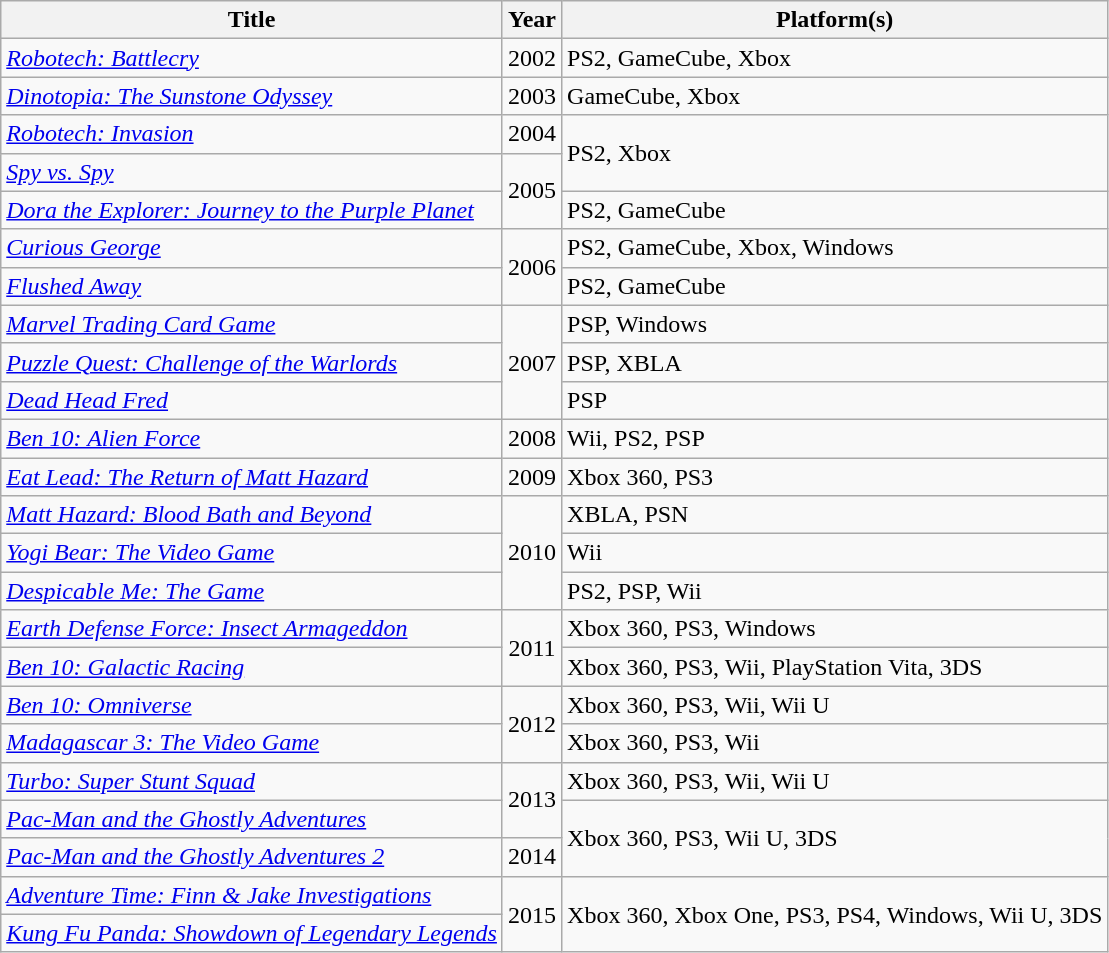<table class="wikitable sortable">
<tr>
<th>Title</th>
<th>Year</th>
<th class="unsortable">Platform(s)</th>
</tr>
<tr>
<td><em><a href='#'>Robotech: Battlecry</a></em></td>
<td style="text-align:center">2002</td>
<td>PS2, GameCube, Xbox</td>
</tr>
<tr>
<td><em><a href='#'>Dinotopia: The Sunstone Odyssey</a></em></td>
<td style="text-align:center">2003</td>
<td>GameCube, Xbox</td>
</tr>
<tr>
<td><em><a href='#'>Robotech: Invasion</a></em></td>
<td style="text-align:center">2004</td>
<td rowspan="2">PS2, Xbox</td>
</tr>
<tr>
<td><em><a href='#'>Spy vs. Spy</a></em></td>
<td rowspan="2" style="text-align:center">2005</td>
</tr>
<tr>
<td><em><a href='#'>Dora the Explorer: Journey to the Purple Planet</a></em></td>
<td>PS2, GameCube</td>
</tr>
<tr>
<td><em><a href='#'>Curious George</a></em></td>
<td rowspan="2" style="text-align:center">2006</td>
<td>PS2, GameCube, Xbox, Windows</td>
</tr>
<tr>
<td><em><a href='#'>Flushed Away</a></em></td>
<td>PS2, GameCube</td>
</tr>
<tr>
<td><em><a href='#'>Marvel Trading Card Game</a></em></td>
<td rowspan="3" style="text-align:center">2007</td>
<td>PSP, Windows</td>
</tr>
<tr>
<td><em><a href='#'>Puzzle Quest: Challenge of the Warlords</a></em></td>
<td>PSP, XBLA</td>
</tr>
<tr>
<td><em><a href='#'>Dead Head Fred</a></em></td>
<td>PSP</td>
</tr>
<tr>
<td><em><a href='#'>Ben 10: Alien Force</a></em></td>
<td style="text-align:center">2008</td>
<td>Wii, PS2, PSP</td>
</tr>
<tr>
<td><em><a href='#'>Eat Lead: The Return of Matt Hazard</a></em></td>
<td style="text-align:center">2009</td>
<td>Xbox 360, PS3</td>
</tr>
<tr>
<td><em><a href='#'>Matt Hazard: Blood Bath and Beyond</a></em></td>
<td rowspan="3" style="text-align:center">2010</td>
<td>XBLA, PSN</td>
</tr>
<tr>
<td><em><a href='#'>Yogi Bear: The Video Game</a></em></td>
<td>Wii</td>
</tr>
<tr>
<td><em><a href='#'>Despicable Me: The Game</a></em></td>
<td>PS2, PSP, Wii</td>
</tr>
<tr>
<td><em><a href='#'>Earth Defense Force: Insect Armageddon</a></em></td>
<td rowspan="2" style="text-align:center">2011</td>
<td>Xbox 360, PS3, Windows</td>
</tr>
<tr>
<td><em><a href='#'>Ben 10: Galactic Racing</a></em></td>
<td>Xbox 360, PS3, Wii, PlayStation Vita, 3DS</td>
</tr>
<tr>
<td><em><a href='#'>Ben 10: Omniverse</a></em></td>
<td rowspan="2" style="text-align:center">2012</td>
<td>Xbox 360, PS3, Wii, Wii U</td>
</tr>
<tr>
<td><em><a href='#'>Madagascar 3: The Video Game</a></em></td>
<td>Xbox 360, PS3, Wii</td>
</tr>
<tr>
<td><em><a href='#'>Turbo: Super Stunt Squad</a></em></td>
<td rowspan="2" style="text-align:center">2013</td>
<td>Xbox 360, PS3, Wii, Wii U</td>
</tr>
<tr>
<td><em><a href='#'>Pac-Man and the Ghostly Adventures</a></em></td>
<td rowspan="2">Xbox 360, PS3, Wii U, 3DS</td>
</tr>
<tr>
<td><em><a href='#'>Pac-Man and the Ghostly Adventures 2</a></em></td>
<td style="text-align:center">2014</td>
</tr>
<tr>
<td><em><a href='#'>Adventure Time: Finn & Jake Investigations</a></em></td>
<td rowspan="2" style="text-align:center">2015</td>
<td rowspan="2">Xbox 360, Xbox One, PS3, PS4, Windows, Wii U, 3DS</td>
</tr>
<tr>
<td><em><a href='#'>Kung Fu Panda: Showdown of Legendary Legends</a></em></td>
</tr>
</table>
